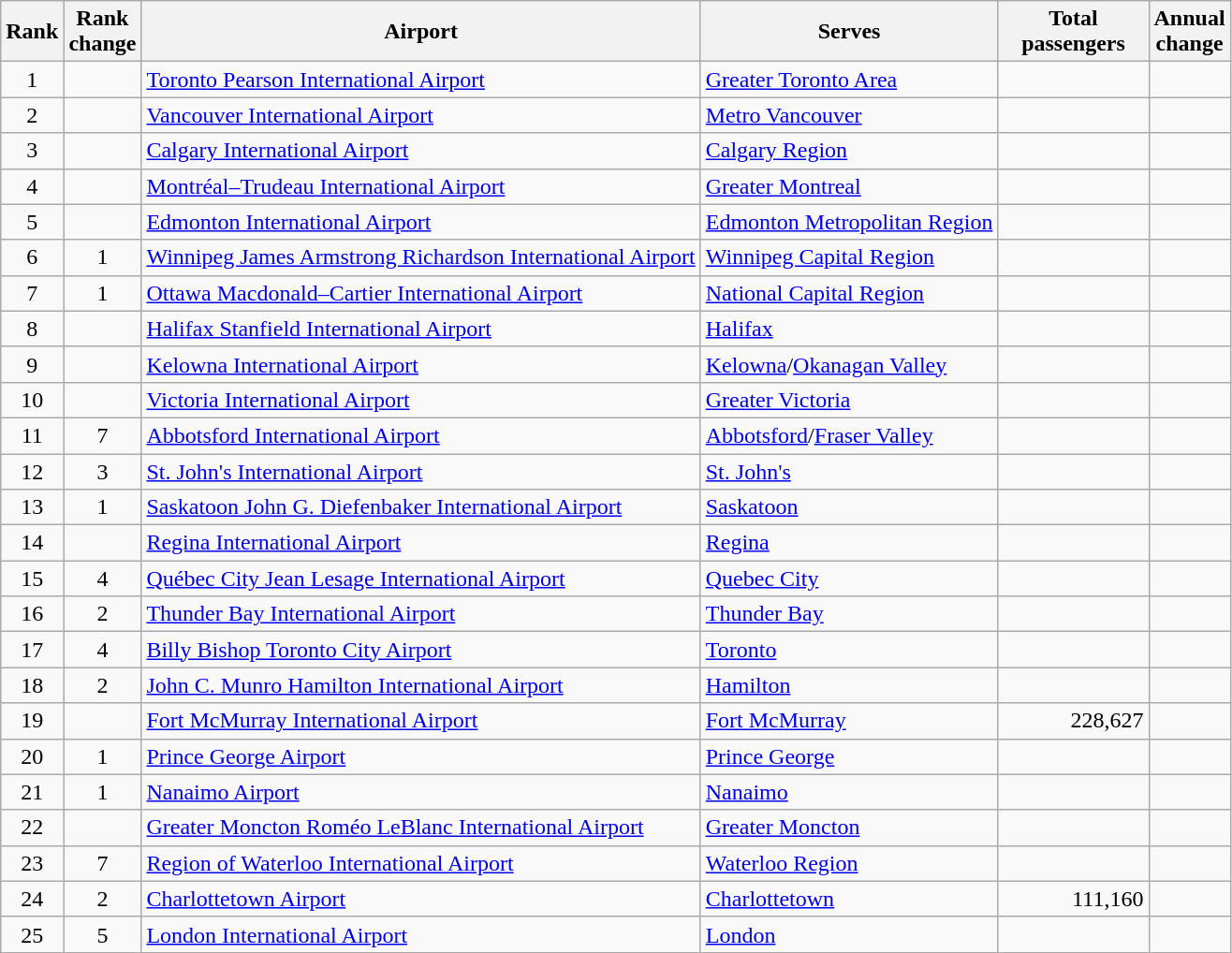<table class="wikitable sortable">
<tr>
<th>Rank</th>
<th>Rank<br>change</th>
<th>Airport</th>
<th>Serves</th>
<th style="width:100px">Total<br>passengers</th>
<th>Annual<br>change</th>
</tr>
<tr>
<td style="text-align:center;">1</td>
<td style="text-align:center;"></td>
<td><a href='#'>Toronto Pearson International Airport</a></td>
<td><a href='#'>Greater Toronto Area</a></td>
<td style="text-align:right;"></td>
<td style="text-align:right;"> </td>
</tr>
<tr>
<td style="text-align:center;">2</td>
<td style="text-align:center;"></td>
<td><a href='#'>Vancouver International Airport</a></td>
<td><a href='#'>Metro Vancouver</a></td>
<td style="text-align:right;"></td>
<td style="text-align:right;"> </td>
</tr>
<tr>
<td style="text-align:center;">3</td>
<td style="text-align:center;"></td>
<td><a href='#'>Calgary International Airport</a></td>
<td><a href='#'>Calgary Region</a></td>
<td style="text-align:right;"></td>
<td style="text-align:right;"> </td>
</tr>
<tr>
<td style="text-align:center;">4</td>
<td style="text-align:center;"></td>
<td><a href='#'>Montréal–Trudeau International Airport</a></td>
<td><a href='#'>Greater Montreal</a></td>
<td style="text-align:right;"></td>
<td style="text-align:right;"> </td>
</tr>
<tr>
<td style="text-align:center;">5</td>
<td style="text-align:center;"></td>
<td><a href='#'>Edmonton International Airport</a></td>
<td><a href='#'>Edmonton Metropolitan Region</a></td>
<td style="text-align:right;"></td>
<td style="text-align:right;"> </td>
</tr>
<tr>
<td style="text-align:center;">6</td>
<td style="text-align:center;">1</td>
<td><a href='#'>Winnipeg James Armstrong Richardson International Airport</a></td>
<td><a href='#'>Winnipeg Capital Region</a></td>
<td style="text-align:right;"></td>
<td style="text-align:right;"> </td>
</tr>
<tr>
<td style="text-align:center;">7</td>
<td style="text-align:center;">1</td>
<td><a href='#'>Ottawa Macdonald–Cartier International Airport</a></td>
<td><a href='#'>National Capital Region</a></td>
<td style="text-align:right;"></td>
<td style="text-align:right;"> </td>
</tr>
<tr>
<td style="text-align:center;">8</td>
<td style="text-align:center;"></td>
<td><a href='#'>Halifax Stanfield International Airport</a></td>
<td><a href='#'>Halifax</a></td>
<td style="text-align:right;"></td>
<td style="text-align:right;"> </td>
</tr>
<tr>
<td style="text-align:center;">9</td>
<td style="text-align:center;"></td>
<td><a href='#'>Kelowna International Airport</a></td>
<td><a href='#'>Kelowna</a>/<a href='#'>Okanagan Valley</a></td>
<td style="text-align:right;"></td>
<td style="text-align:right;"> </td>
</tr>
<tr>
<td style="text-align:center;">10</td>
<td style="text-align:center;"></td>
<td><a href='#'>Victoria International Airport</a></td>
<td><a href='#'>Greater Victoria</a></td>
<td style="text-align:right;"></td>
<td style="text-align:right;"> </td>
</tr>
<tr>
<td style="text-align:center;">11</td>
<td style="text-align:center;">7</td>
<td><a href='#'>Abbotsford International Airport</a></td>
<td><a href='#'>Abbotsford</a>/<a href='#'>Fraser Valley</a></td>
<td style="text-align:right;"></td>
<td style="text-align:right;"> </td>
</tr>
<tr>
<td style="text-align:center;">12</td>
<td style="text-align:center;">3</td>
<td><a href='#'>St. John's International Airport</a></td>
<td><a href='#'>St. John's</a></td>
<td style="text-align:right;"></td>
<td style="text-align:right;"> </td>
</tr>
<tr>
<td style="text-align:center;">13</td>
<td style="text-align:center;">1</td>
<td><a href='#'>Saskatoon John G. Diefenbaker International Airport</a></td>
<td><a href='#'>Saskatoon</a></td>
<td style="text-align:right;"></td>
<td style="text-align:right;"> </td>
</tr>
<tr>
<td style="text-align:center;">14</td>
<td style="text-align:center;"></td>
<td><a href='#'>Regina International Airport</a></td>
<td><a href='#'>Regina</a></td>
<td style="text-align:right;"></td>
<td style="text-align:right;"> </td>
</tr>
<tr>
<td style="text-align:center;">15</td>
<td style="text-align:center;">4</td>
<td><a href='#'>Québec City Jean Lesage International Airport</a></td>
<td><a href='#'>Quebec City</a></td>
<td style="text-align:right;"></td>
<td style="text-align:right;"> </td>
</tr>
<tr>
<td style="text-align:center;">16</td>
<td style="text-align:center;">2</td>
<td><a href='#'>Thunder Bay International Airport</a></td>
<td><a href='#'>Thunder Bay</a></td>
<td style="text-align:right;"></td>
<td style="text-align:right;"> </td>
</tr>
<tr>
<td style="text-align:center;">17</td>
<td style="text-align:center;">4</td>
<td><a href='#'>Billy Bishop Toronto City Airport</a></td>
<td><a href='#'>Toronto</a></td>
<td style="text-align:right;"></td>
<td style="text-align:right;"> </td>
</tr>
<tr>
<td style="text-align:center;">18</td>
<td style="text-align:center;">2</td>
<td><a href='#'>John C. Munro Hamilton International Airport</a></td>
<td><a href='#'>Hamilton</a></td>
<td style="text-align:right;"></td>
<td style="text-align:right;"> </td>
</tr>
<tr>
<td style="text-align:center;">19</td>
<td style="text-align:center;"></td>
<td><a href='#'>Fort McMurray International Airport</a></td>
<td><a href='#'>Fort McMurray</a></td>
<td style="text-align:right;">228,627</td>
<td style="text-align:right;"> </td>
</tr>
<tr>
<td style="text-align:center;">20</td>
<td style="text-align:center;">1</td>
<td><a href='#'>Prince George Airport</a></td>
<td><a href='#'>Prince George</a></td>
<td style="text-align:right;"></td>
<td style="text-align:right;"> </td>
</tr>
<tr>
<td style="text-align:center;">21</td>
<td style="text-align:center;">1</td>
<td><a href='#'>Nanaimo Airport</a></td>
<td><a href='#'>Nanaimo</a></td>
<td style="text-align:right;"></td>
<td style="text-align:right;"> </td>
</tr>
<tr>
<td style="text-align:center;">22</td>
<td style="text-align:center;"></td>
<td><a href='#'>Greater Moncton Roméo LeBlanc International Airport</a></td>
<td><a href='#'>Greater Moncton</a></td>
<td style="text-align:right;"></td>
<td style="text-align:right;"> </td>
</tr>
<tr>
<td style="text-align:center;">23</td>
<td style="text-align:center;">7</td>
<td><a href='#'>Region of Waterloo International Airport</a></td>
<td><a href='#'>Waterloo Region</a></td>
<td style="text-align:right;"></td>
<td style="text-align:right;"> </td>
</tr>
<tr>
<td style="text-align:center;">24</td>
<td style="text-align:center;">2</td>
<td><a href='#'>Charlottetown Airport</a></td>
<td><a href='#'>Charlottetown</a></td>
<td style="text-align:right;">111,160</td>
<td style="text-align:right;"> </td>
</tr>
<tr>
<td style="text-align:center;">25</td>
<td style="text-align:center;">5</td>
<td><a href='#'>London International Airport</a></td>
<td><a href='#'>London</a></td>
<td style="text-align:right;"></td>
<td style="text-align:right;"></td>
</tr>
</table>
